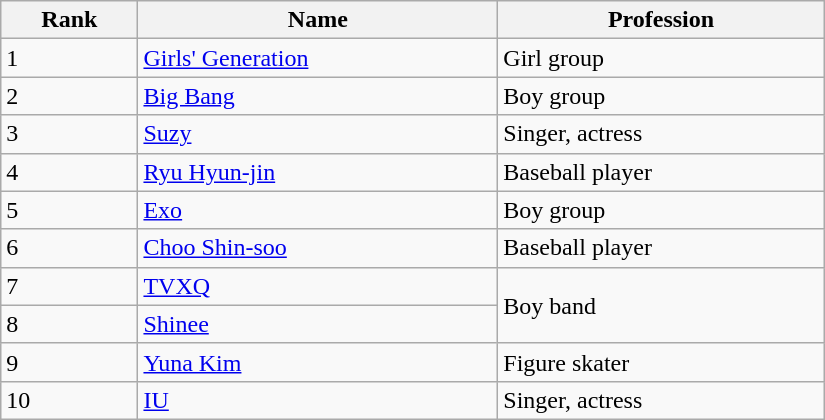<table class="wikitable" style="width:550px">
<tr>
<th>Rank</th>
<th>Name</th>
<th>Profession</th>
</tr>
<tr>
<td>1</td>
<td><a href='#'>Girls' Generation</a></td>
<td>Girl group</td>
</tr>
<tr>
<td>2</td>
<td><a href='#'>Big Bang</a></td>
<td>Boy group</td>
</tr>
<tr>
<td>3</td>
<td><a href='#'>Suzy</a></td>
<td>Singer, actress</td>
</tr>
<tr>
<td>4</td>
<td><a href='#'>Ryu Hyun-jin</a></td>
<td>Baseball player</td>
</tr>
<tr>
<td>5</td>
<td><a href='#'>Exo</a></td>
<td>Boy group</td>
</tr>
<tr>
<td>6</td>
<td><a href='#'>Choo Shin-soo</a></td>
<td>Baseball player</td>
</tr>
<tr>
<td>7</td>
<td><a href='#'>TVXQ</a></td>
<td rowspan="2">Boy band</td>
</tr>
<tr>
<td>8</td>
<td><a href='#'>Shinee</a></td>
</tr>
<tr>
<td>9</td>
<td><a href='#'>Yuna Kim</a></td>
<td>Figure skater</td>
</tr>
<tr>
<td>10</td>
<td><a href='#'>IU</a></td>
<td>Singer, actress</td>
</tr>
</table>
